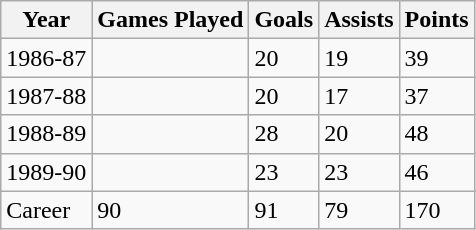<table class="wikitable">
<tr>
<th>Year</th>
<th>Games Played</th>
<th>Goals</th>
<th>Assists</th>
<th>Points</th>
</tr>
<tr>
<td>1986-87</td>
<td></td>
<td>20</td>
<td>19</td>
<td>39</td>
</tr>
<tr>
<td>1987-88</td>
<td></td>
<td>20</td>
<td>17</td>
<td>37</td>
</tr>
<tr>
<td>1988-89</td>
<td></td>
<td>28</td>
<td>20</td>
<td>48</td>
</tr>
<tr>
<td>1989-90</td>
<td></td>
<td>23</td>
<td>23</td>
<td>46</td>
</tr>
<tr>
<td>Career</td>
<td>90</td>
<td>91</td>
<td>79</td>
<td>170</td>
</tr>
</table>
